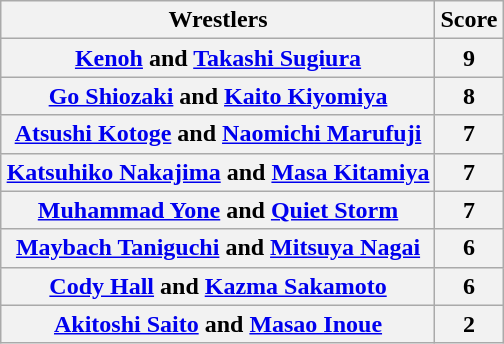<table class="wikitable" style="margin: 1em auto 1em auto">
<tr>
<th>Wrestlers</th>
<th>Score</th>
</tr>
<tr>
<th><a href='#'>Kenoh</a> and <a href='#'>Takashi Sugiura</a></th>
<th>9</th>
</tr>
<tr>
<th><a href='#'>Go Shiozaki</a> and <a href='#'>Kaito Kiyomiya</a></th>
<th>8</th>
</tr>
<tr>
<th><a href='#'>Atsushi Kotoge</a> and <a href='#'>Naomichi Marufuji</a></th>
<th>7</th>
</tr>
<tr>
<th><a href='#'>Katsuhiko Nakajima</a> and <a href='#'>Masa Kitamiya</a> </th>
<th>7</th>
</tr>
<tr>
<th><a href='#'>Muhammad Yone</a> and <a href='#'>Quiet Storm</a></th>
<th>7</th>
</tr>
<tr>
<th><a href='#'>Maybach Taniguchi</a> and <a href='#'>Mitsuya Nagai</a></th>
<th>6</th>
</tr>
<tr>
<th><a href='#'>Cody Hall</a> and <a href='#'>Kazma Sakamoto</a></th>
<th>6</th>
</tr>
<tr>
<th><a href='#'>Akitoshi Saito</a> and <a href='#'>Masao Inoue</a></th>
<th>2</th>
</tr>
</table>
